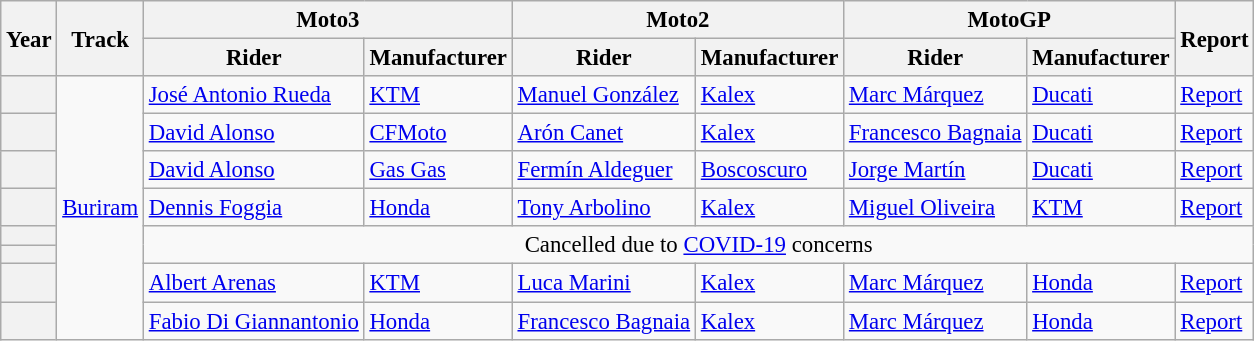<table class="wikitable" style="font-size: 95%;">
<tr>
<th rowspan=2>Year</th>
<th rowspan=2>Track</th>
<th colspan=2>Moto3</th>
<th colspan=2>Moto2</th>
<th colspan=2>MotoGP</th>
<th rowspan=2>Report</th>
</tr>
<tr>
<th>Rider</th>
<th>Manufacturer</th>
<th>Rider</th>
<th>Manufacturer</th>
<th>Rider</th>
<th>Manufacturer</th>
</tr>
<tr>
<th></th>
<td rowspan="8"><a href='#'>Buriram</a></td>
<td> <a href='#'>José Antonio Rueda</a></td>
<td><a href='#'>KTM</a></td>
<td> <a href='#'>Manuel González</a></td>
<td><a href='#'>Kalex</a></td>
<td> <a href='#'>Marc Márquez</a></td>
<td><a href='#'>Ducati</a></td>
<td><a href='#'>Report</a></td>
</tr>
<tr>
<th></th>
<td> <a href='#'>David Alonso</a></td>
<td><a href='#'>CFMoto</a></td>
<td> <a href='#'>Arón Canet</a></td>
<td><a href='#'>Kalex</a></td>
<td> <a href='#'>Francesco Bagnaia</a></td>
<td><a href='#'>Ducati</a></td>
<td><a href='#'>Report</a></td>
</tr>
<tr>
<th></th>
<td> <a href='#'>David Alonso</a></td>
<td><a href='#'>Gas Gas</a></td>
<td> <a href='#'>Fermín Aldeguer</a></td>
<td><a href='#'>Boscoscuro</a></td>
<td> <a href='#'>Jorge Martín</a></td>
<td><a href='#'>Ducati</a></td>
<td><a href='#'>Report</a></td>
</tr>
<tr>
<th></th>
<td> <a href='#'>Dennis Foggia</a></td>
<td><a href='#'>Honda</a></td>
<td> <a href='#'>Tony Arbolino</a></td>
<td><a href='#'>Kalex</a></td>
<td> <a href='#'>Miguel Oliveira</a></td>
<td><a href='#'>KTM</a></td>
<td><a href='#'>Report</a></td>
</tr>
<tr>
<th></th>
<td align=center rowspan=2 colspan=7>Cancelled due to <a href='#'>COVID-19</a> concerns</td>
</tr>
<tr>
<th></th>
</tr>
<tr>
<th></th>
<td> <a href='#'>Albert Arenas</a></td>
<td><a href='#'>KTM</a></td>
<td> <a href='#'>Luca Marini</a></td>
<td><a href='#'>Kalex</a></td>
<td> <a href='#'>Marc Márquez</a></td>
<td><a href='#'>Honda</a></td>
<td><a href='#'>Report</a></td>
</tr>
<tr>
<th></th>
<td> <a href='#'>Fabio Di Giannantonio</a></td>
<td><a href='#'>Honda</a></td>
<td> <a href='#'>Francesco Bagnaia</a></td>
<td><a href='#'>Kalex</a></td>
<td> <a href='#'>Marc Márquez</a></td>
<td><a href='#'>Honda</a></td>
<td><a href='#'>Report</a></td>
</tr>
</table>
